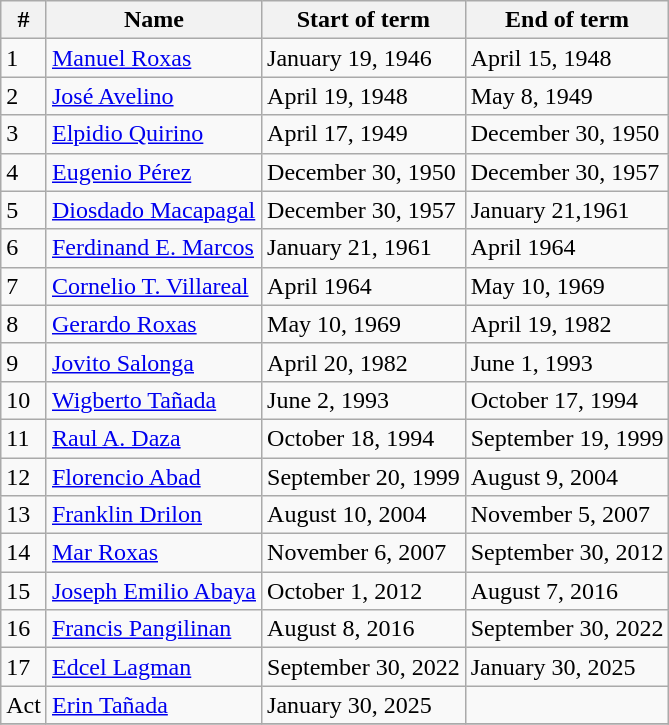<table class="wikitable sortable">
<tr>
<th>#</th>
<th>Name</th>
<th>Start of term</th>
<th>End of term</th>
</tr>
<tr>
<td>1</td>
<td><a href='#'>Manuel Roxas</a></td>
<td>January 19, 1946</td>
<td>April 15, 1948</td>
</tr>
<tr>
<td>2</td>
<td><a href='#'>José Avelino</a></td>
<td>April 19, 1948</td>
<td>May 8, 1949</td>
</tr>
<tr>
<td>3</td>
<td><a href='#'>Elpidio Quirino</a></td>
<td>April 17, 1949</td>
<td>December 30, 1950</td>
</tr>
<tr>
<td>4</td>
<td><a href='#'>Eugenio Pérez</a></td>
<td>December 30, 1950</td>
<td>December 30, 1957</td>
</tr>
<tr>
<td>5</td>
<td><a href='#'>Diosdado Macapagal</a></td>
<td>December 30, 1957</td>
<td>January 21,1961</td>
</tr>
<tr>
<td>6</td>
<td><a href='#'>Ferdinand E. Marcos</a></td>
<td>January 21, 1961</td>
<td>April 1964</td>
</tr>
<tr>
<td>7</td>
<td><a href='#'>Cornelio T. Villareal</a></td>
<td>April 1964</td>
<td>May 10, 1969</td>
</tr>
<tr>
<td>8</td>
<td><a href='#'>Gerardo Roxas</a></td>
<td>May 10, 1969</td>
<td>April 19, 1982</td>
</tr>
<tr>
<td>9</td>
<td><a href='#'>Jovito Salonga</a></td>
<td>April 20, 1982</td>
<td>June 1, 1993</td>
</tr>
<tr>
<td>10</td>
<td><a href='#'>Wigberto Tañada</a></td>
<td>June 2, 1993</td>
<td>October 17, 1994</td>
</tr>
<tr>
<td>11</td>
<td><a href='#'>Raul A. Daza</a></td>
<td>October 18, 1994</td>
<td>September 19, 1999</td>
</tr>
<tr>
<td>12</td>
<td><a href='#'>Florencio Abad</a></td>
<td>September 20, 1999</td>
<td>August 9, 2004</td>
</tr>
<tr>
<td>13</td>
<td><a href='#'>Franklin Drilon</a></td>
<td>August 10, 2004</td>
<td>November 5, 2007</td>
</tr>
<tr>
<td>14</td>
<td><a href='#'>Mar Roxas</a></td>
<td>November 6, 2007</td>
<td>September 30, 2012</td>
</tr>
<tr>
<td>15</td>
<td><a href='#'>Joseph Emilio Abaya</a></td>
<td>October 1, 2012</td>
<td>August 7, 2016</td>
</tr>
<tr>
<td>16</td>
<td><a href='#'>Francis Pangilinan</a></td>
<td>August 8, 2016</td>
<td>September 30, 2022</td>
</tr>
<tr>
<td>17</td>
<td><a href='#'>Edcel Lagman</a></td>
<td>September 30, 2022</td>
<td>January 30, 2025</td>
</tr>
<tr>
<td>Act</td>
<td><a href='#'>Erin Tañada</a></td>
<td>January 30, 2025</td>
<td></td>
</tr>
<tr>
</tr>
</table>
